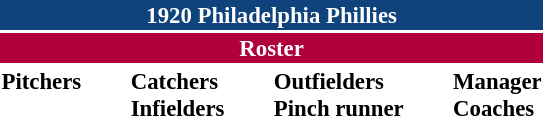<table class="toccolours" style="font-size: 95%;">
<tr>
<th colspan="10" style="background-color: #0f437c; color: white; text-align: center;">1920 Philadelphia Phillies</th>
</tr>
<tr>
<td colspan="10" style="background-color: #af0039; color: white; text-align: center;"><strong>Roster</strong></td>
</tr>
<tr>
<td valign="top"><strong>Pitchers</strong><br>









</td>
<td width="25px"></td>
<td valign="top"><strong>Catchers</strong><br>


<strong>Infielders</strong>







</td>
<td width="25px"></td>
<td valign="top"><strong>Outfielders</strong><br>




<strong>Pinch runner</strong>
</td>
<td width="25px"></td>
<td valign="top"><strong>Manager</strong><br>
<strong>Coaches</strong>
</td>
</tr>
</table>
